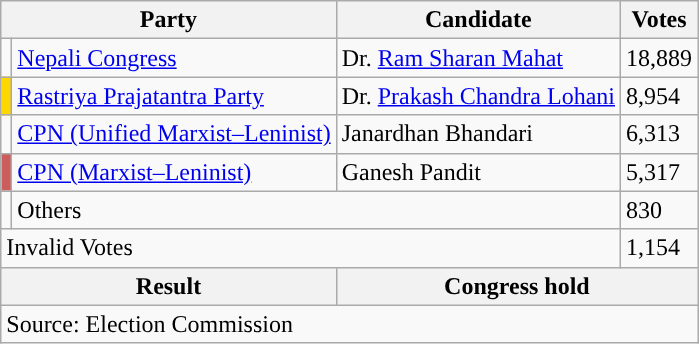<table class="wikitable">
<tr>
<th colspan="2">Party</th>
<th>Candidate</th>
<th>Votes</th>
</tr>
<tr>
<td style="background-color:"></td>
<td><a href='#'>Nepali Congress</a></td>
<td>Dr. <a href='#'>Ram Sharan Mahat</a></td>
<td>18,889</td>
</tr>
<tr>
<td style="background-color:gold"></td>
<td><a href='#'>Rastriya Prajatantra Party</a></td>
<td>Dr. <a href='#'>Prakash Chandra Lohani</a></td>
<td>8,954</td>
</tr>
<tr>
<td style="background-color:"></td>
<td><a href='#'>CPN (Unified Marxist–Leninist)</a></td>
<td>Janardhan Bhandari</td>
<td>6,313</td>
</tr>
<tr>
<td style="background-color:indianred"></td>
<td><a href='#'>CPN (Marxist–Leninist)</a></td>
<td>Ganesh Pandit</td>
<td>5,317</td>
</tr>
<tr>
<td></td>
<td colspan="2">Others</td>
<td>830</td>
</tr>
<tr>
<td colspan="3">Invalid Votes</td>
<td>1,154</td>
</tr>
<tr>
<th colspan="2">Result</th>
<th colspan="2">Congress hold</th>
</tr>
<tr>
<td colspan="4">Source: Election Commission</td>
</tr>
</table>
